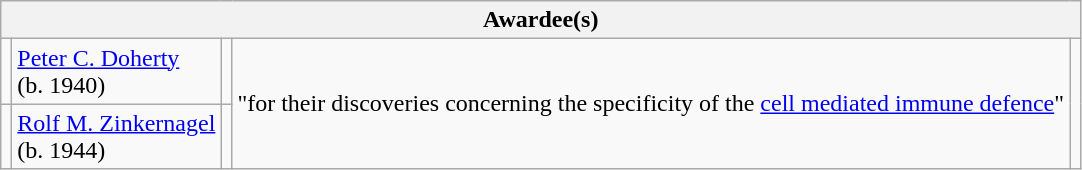<table class="wikitable">
<tr>
<th colspan="5">Awardee(s)</th>
</tr>
<tr>
<td></td>
<td><a href='#'>Peter C. Doherty</a><br>(b. 1940)</td>
<td></td>
<td rowspan="2">"for their discoveries concerning the specificity of the <a href='#'>cell mediated immune defence</a>"</td>
<td rowspan="2"></td>
</tr>
<tr>
<td></td>
<td><a href='#'>Rolf M. Zinkernagel</a><br>(b. 1944)</td>
<td></td>
</tr>
</table>
